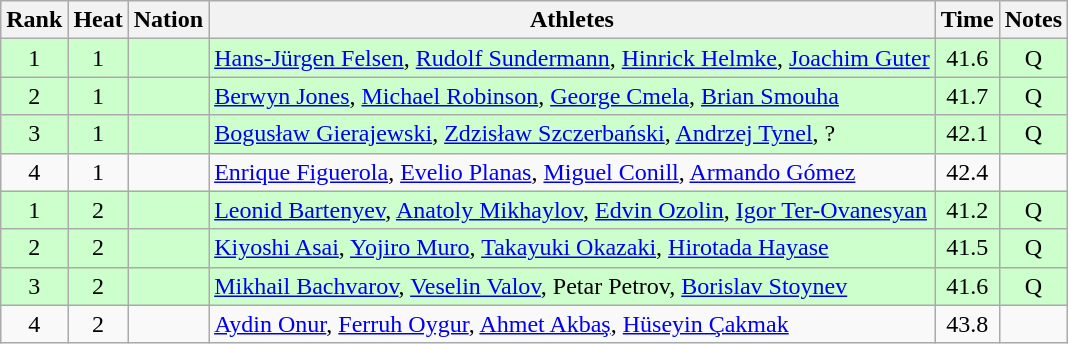<table class="wikitable sortable" style="text-align:center">
<tr>
<th>Rank</th>
<th>Heat</th>
<th>Nation</th>
<th>Athletes</th>
<th>Time</th>
<th>Notes</th>
</tr>
<tr bgcolor=ccffcc>
<td>1</td>
<td>1</td>
<td align=left></td>
<td align=left><a href='#'>Hans-Jürgen Felsen</a>, <a href='#'>Rudolf Sundermann</a>, <a href='#'>Hinrick Helmke</a>, <a href='#'>Joachim Guter</a></td>
<td>41.6</td>
<td>Q</td>
</tr>
<tr bgcolor=ccffcc>
<td>2</td>
<td>1</td>
<td align=left></td>
<td align=left><a href='#'>Berwyn Jones</a>, <a href='#'>Michael Robinson</a>, <a href='#'>George Cmela</a>, <a href='#'>Brian Smouha</a></td>
<td>41.7</td>
<td>Q</td>
</tr>
<tr bgcolor=ccffcc>
<td>3</td>
<td>1</td>
<td align=left></td>
<td align=left><a href='#'>Bogusław Gierajewski</a>, <a href='#'>Zdzisław Szczerbański</a>, <a href='#'>Andrzej Tynel</a>, ?</td>
<td>42.1</td>
<td>Q</td>
</tr>
<tr>
<td>4</td>
<td>1</td>
<td align=left></td>
<td align=left><a href='#'>Enrique Figuerola</a>, <a href='#'>Evelio Planas</a>, <a href='#'>Miguel Conill</a>, <a href='#'>Armando Gómez</a></td>
<td>42.4</td>
<td></td>
</tr>
<tr bgcolor=ccffcc>
<td>1</td>
<td>2</td>
<td align=left></td>
<td align=left><a href='#'>Leonid Bartenyev</a>, <a href='#'>Anatoly Mikhaylov</a>, <a href='#'>Edvin Ozolin</a>, <a href='#'>Igor Ter-Ovanesyan</a></td>
<td>41.2</td>
<td>Q</td>
</tr>
<tr bgcolor=ccffcc>
<td>2</td>
<td>2</td>
<td align=left></td>
<td align=left><a href='#'>Kiyoshi Asai</a>, <a href='#'>Yojiro Muro</a>, <a href='#'>Takayuki Okazaki</a>, <a href='#'>Hirotada Hayase</a></td>
<td>41.5</td>
<td>Q</td>
</tr>
<tr bgcolor=ccffcc>
<td>3</td>
<td>2</td>
<td align=left></td>
<td align=left><a href='#'>Mikhail Bachvarov</a>, <a href='#'>Veselin Valov</a>, Petar Petrov, <a href='#'>Borislav Stoynev</a></td>
<td>41.6</td>
<td>Q</td>
</tr>
<tr>
<td>4</td>
<td>2</td>
<td align=left></td>
<td align=left><a href='#'>Aydin Onur</a>, <a href='#'>Ferruh Oygur</a>, <a href='#'>Ahmet Akbaş</a>, <a href='#'>Hüseyin Çakmak</a></td>
<td>43.8</td>
<td></td>
</tr>
</table>
